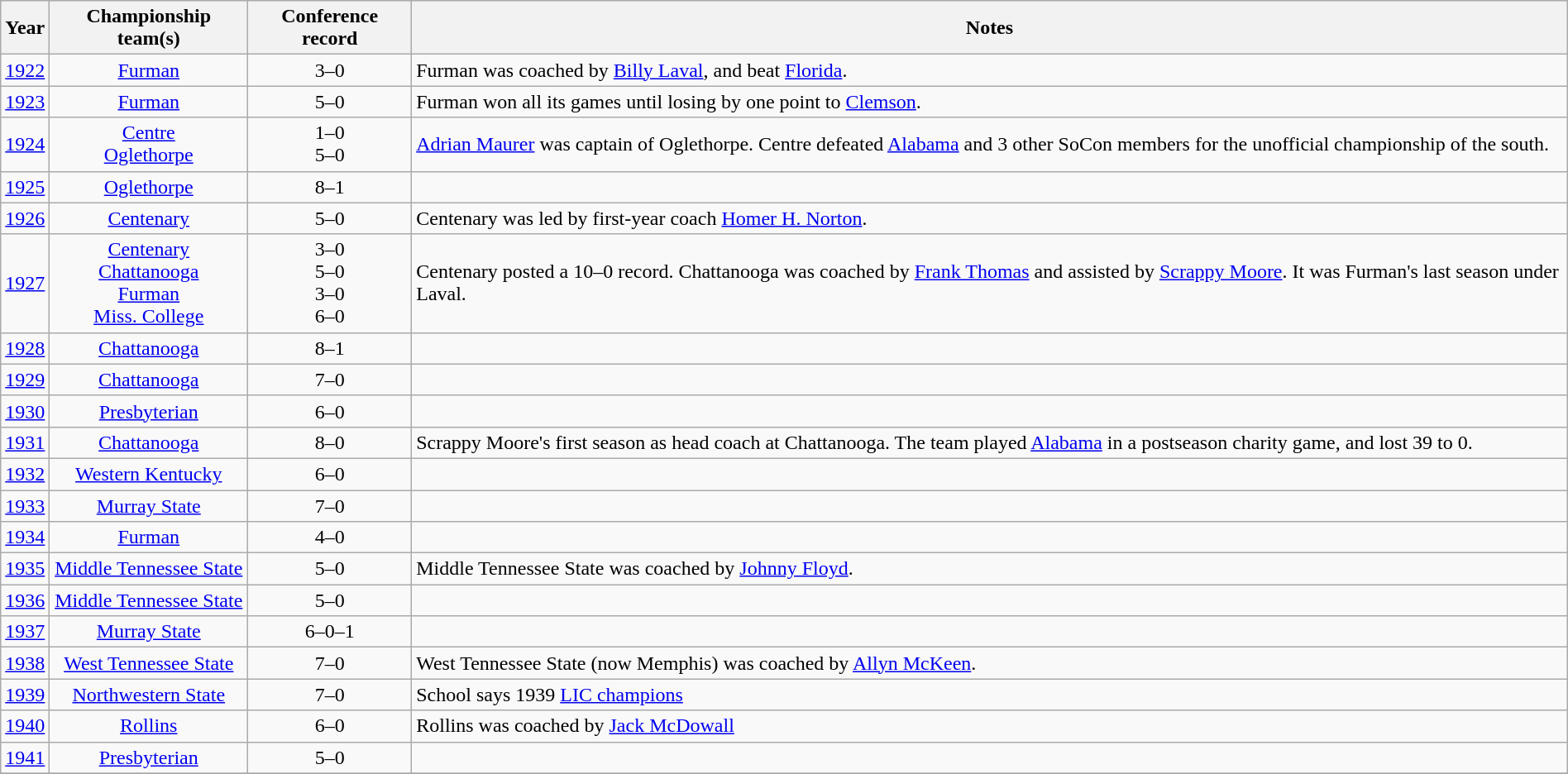<table class="wikitable sortable" style="margin:1em auto;">
<tr>
<th>Year</th>
<th>Championship team(s)</th>
<th>Conference record</th>
<th class="unsortable">Notes</th>
</tr>
<tr align="center">
<td><a href='#'>1922</a></td>
<td><a href='#'>Furman</a></td>
<td>3–0</td>
<td align="left">Furman was coached by <a href='#'>Billy Laval</a>, and beat <a href='#'>Florida</a>.</td>
</tr>
<tr align="center">
<td><a href='#'>1923</a></td>
<td><a href='#'>Furman</a></td>
<td>5–0</td>
<td align="left">Furman won all its games until losing by one point to <a href='#'>Clemson</a>.</td>
</tr>
<tr align="center">
<td><a href='#'>1924</a></td>
<td><a href='#'>Centre</a><br><a href='#'>Oglethorpe</a></td>
<td>1–0<br>5–0</td>
<td align="left"><a href='#'>Adrian Maurer</a> was captain of Oglethorpe. Centre defeated <a href='#'>Alabama</a> and 3 other SoCon members for the unofficial championship of the south.</td>
</tr>
<tr align="center">
<td><a href='#'>1925</a></td>
<td><a href='#'>Oglethorpe</a></td>
<td>8–1</td>
<td align="left"></td>
</tr>
<tr align="center">
<td><a href='#'>1926</a></td>
<td><a href='#'>Centenary</a></td>
<td>5–0</td>
<td align="left">Centenary was led by first-year coach <a href='#'>Homer H. Norton</a>.</td>
</tr>
<tr align="center">
<td><a href='#'>1927</a></td>
<td><a href='#'>Centenary</a><br><a href='#'>Chattanooga</a><br><a href='#'>Furman</a><br><a href='#'>Miss. College</a></td>
<td>3–0<br>5–0<br>3–0<br>6–0</td>
<td align="left">Centenary posted a 10–0 record. Chattanooga was coached by <a href='#'>Frank Thomas</a> and assisted by <a href='#'>Scrappy Moore</a>. It was Furman's last season under Laval.</td>
</tr>
<tr align="center">
<td><a href='#'>1928</a></td>
<td><a href='#'>Chattanooga</a></td>
<td>8–1</td>
<td align="left"></td>
</tr>
<tr align="center">
<td><a href='#'>1929</a></td>
<td><a href='#'>Chattanooga</a></td>
<td>7–0</td>
<td align="left"></td>
</tr>
<tr align="center">
<td><a href='#'>1930</a></td>
<td><a href='#'>Presbyterian</a></td>
<td>6–0</td>
<td align="left"></td>
</tr>
<tr align="center">
<td><a href='#'>1931</a></td>
<td><a href='#'>Chattanooga</a></td>
<td>8–0</td>
<td align="left">Scrappy Moore's first season as head coach at Chattanooga.  The team played <a href='#'>Alabama</a> in a postseason charity game, and lost 39 to 0.</td>
</tr>
<tr align="center">
<td><a href='#'>1932</a></td>
<td><a href='#'>Western Kentucky</a></td>
<td>6–0</td>
<td align="left"></td>
</tr>
<tr align="center">
<td><a href='#'>1933</a></td>
<td><a href='#'>Murray State</a></td>
<td>7–0</td>
<td align="left"></td>
</tr>
<tr align="center">
<td><a href='#'>1934</a></td>
<td><a href='#'>Furman</a></td>
<td>4–0</td>
<td align="left"></td>
</tr>
<tr align="center">
<td><a href='#'>1935</a></td>
<td><a href='#'>Middle Tennessee State</a></td>
<td>5–0</td>
<td align="left">Middle Tennessee State was coached by <a href='#'>Johnny Floyd</a>.</td>
</tr>
<tr align="center">
<td><a href='#'>1936</a></td>
<td><a href='#'>Middle Tennessee State</a></td>
<td>5–0</td>
<td align="left"></td>
</tr>
<tr align="center">
<td><a href='#'>1937</a></td>
<td><a href='#'>Murray State</a></td>
<td>6–0–1</td>
<td align="left"></td>
</tr>
<tr align="center">
<td><a href='#'>1938</a></td>
<td><a href='#'>West Tennessee State</a></td>
<td>7–0</td>
<td align="left">West Tennessee State (now Memphis) was coached by <a href='#'>Allyn McKeen</a>.</td>
</tr>
<tr align="center">
<td><a href='#'>1939</a></td>
<td><a href='#'>Northwestern State</a></td>
<td>7–0</td>
<td align="left">School says 1939 <a href='#'>LIC champions</a></td>
</tr>
<tr align="center">
<td><a href='#'>1940</a></td>
<td><a href='#'>Rollins</a></td>
<td>6–0</td>
<td align="left">Rollins was coached by <a href='#'>Jack McDowall</a></td>
</tr>
<tr align="center">
<td><a href='#'>1941</a></td>
<td><a href='#'>Presbyterian</a></td>
<td>5–0</td>
<td align="left"></td>
</tr>
<tr align="center">
</tr>
</table>
